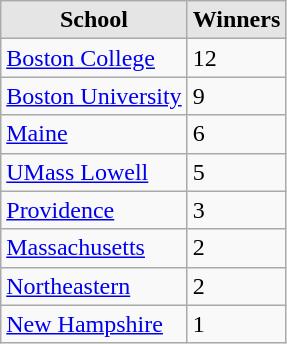<table class="wikitable">
<tr>
<th style="background:#e5e5e5;">School</th>
<th style="background:#e5e5e5;">Winners</th>
</tr>
<tr>
<td><a href='#'>Boston College</a></td>
<td>12</td>
</tr>
<tr>
<td><a href='#'>Boston University</a></td>
<td>9</td>
</tr>
<tr>
<td><a href='#'>Maine</a></td>
<td>6</td>
</tr>
<tr>
<td><a href='#'>UMass Lowell</a></td>
<td>5</td>
</tr>
<tr>
<td><a href='#'>Providence</a></td>
<td>3</td>
</tr>
<tr>
<td><a href='#'>Massachusetts</a></td>
<td>2</td>
</tr>
<tr>
<td><a href='#'>Northeastern</a></td>
<td>2</td>
</tr>
<tr>
<td><a href='#'>New Hampshire</a></td>
<td>1</td>
</tr>
</table>
